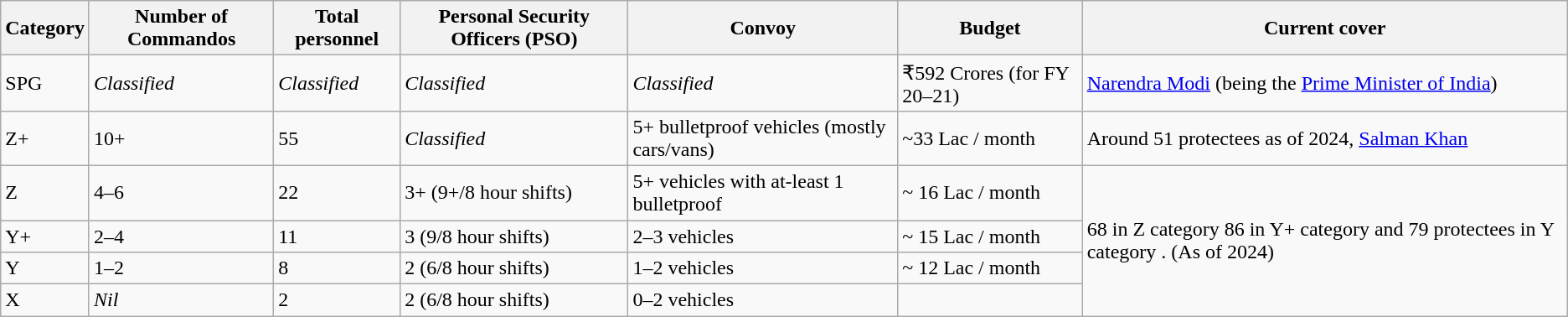<table class="wikitable">
<tr>
<th>Category</th>
<th>Number of Commandos</th>
<th>Total personnel</th>
<th>Personal Security Officers (PSO)</th>
<th>Convoy</th>
<th>Budget </th>
<th>Current cover</th>
</tr>
<tr>
<td>SPG</td>
<td><em>Classified</em></td>
<td><em>Classified</em></td>
<td><em>Classified</em></td>
<td><em>Classified</em></td>
<td>₹592 Crores (for FY 20–21)</td>
<td><a href='#'>Narendra Modi</a> (being the <a href='#'>Prime Minister of India</a>)</td>
</tr>
<tr |->
<td>Z+</td>
<td>10+</td>
<td>55</td>
<td><em>Classified</em></td>
<td>5+ bulletproof vehicles (mostly cars/vans)</td>
<td>~33 Lac / month</td>
<td>Around 51 protectees as of 2024, <a href='#'>Salman Khan</a></td>
</tr>
<tr>
<td>Z</td>
<td>4–6</td>
<td>22</td>
<td>3+ (9+/8 hour shifts)</td>
<td>5+ vehicles with at-least 1 bulletproof</td>
<td>~  16 Lac / month</td>
<td rowspan="4">68 in Z category 86 in Y+ category and 79 protectees in Y category . (As of 2024)</td>
</tr>
<tr>
<td>Y+</td>
<td>2–4</td>
<td>11</td>
<td>3 (9/8 hour shifts)</td>
<td>2–3 vehicles</td>
<td>~  15 Lac / month</td>
</tr>
<tr>
<td>Y</td>
<td>1–2</td>
<td>8</td>
<td>2 (6/8 hour shifts)</td>
<td>1–2 vehicles</td>
<td>~  12 Lac / month</td>
</tr>
<tr>
<td>X</td>
<td><em>Nil</em></td>
<td>2</td>
<td>2 (6/8 hour shifts)</td>
<td>0–2 vehicles</td>
<td></td>
</tr>
</table>
